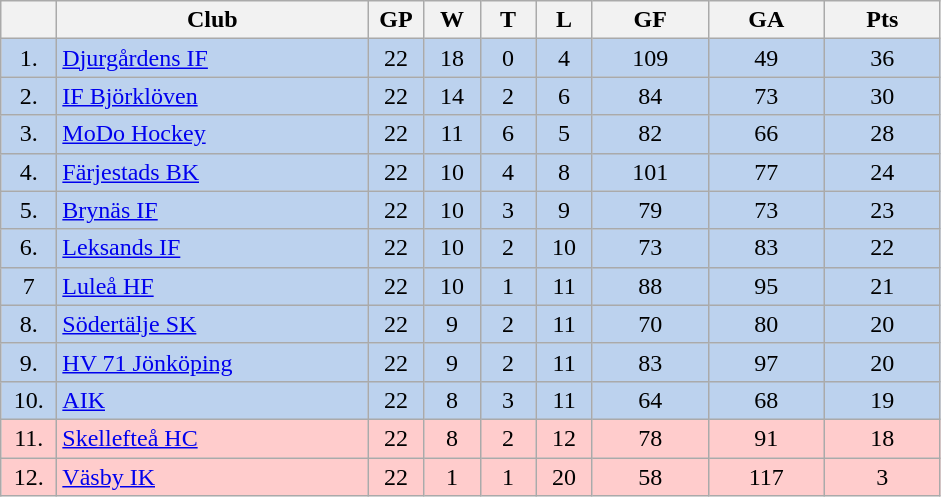<table class="wikitable">
<tr>
<th width="30"></th>
<th width="200">Club</th>
<th width="30">GP</th>
<th width="30">W</th>
<th width="30">T</th>
<th width="30">L</th>
<th width="70">GF</th>
<th width="70">GA</th>
<th width="70">Pts</th>
</tr>
<tr bgcolor="#BCD2EE" align="center">
<td>1.</td>
<td align="left"><a href='#'>Djurgårdens IF</a></td>
<td>22</td>
<td>18</td>
<td>0</td>
<td>4</td>
<td>109</td>
<td>49</td>
<td>36</td>
</tr>
<tr bgcolor="#BCD2EE" align="center">
<td>2.</td>
<td align="left"><a href='#'>IF Björklöven</a></td>
<td>22</td>
<td>14</td>
<td>2</td>
<td>6</td>
<td>84</td>
<td>73</td>
<td>30</td>
</tr>
<tr bgcolor="#BCD2EE" align="center">
<td>3.</td>
<td align="left"><a href='#'>MoDo Hockey</a></td>
<td>22</td>
<td>11</td>
<td>6</td>
<td>5</td>
<td>82</td>
<td>66</td>
<td>28</td>
</tr>
<tr bgcolor="#BCD2EE" align="center">
<td>4.</td>
<td align="left"><a href='#'>Färjestads BK</a></td>
<td>22</td>
<td>10</td>
<td>4</td>
<td>8</td>
<td>101</td>
<td>77</td>
<td>24</td>
</tr>
<tr bgcolor="#BCD2EE" align="center">
<td>5.</td>
<td align="left"><a href='#'>Brynäs IF</a></td>
<td>22</td>
<td>10</td>
<td>3</td>
<td>9</td>
<td>79</td>
<td>73</td>
<td>23</td>
</tr>
<tr bgcolor="#BCD2EE" align="center">
<td>6.</td>
<td align="left"><a href='#'>Leksands IF</a></td>
<td>22</td>
<td>10</td>
<td>2</td>
<td>10</td>
<td>73</td>
<td>83</td>
<td>22</td>
</tr>
<tr bgcolor="#BCD2EE" align="center">
<td>7</td>
<td align="left"><a href='#'>Luleå HF</a></td>
<td>22</td>
<td>10</td>
<td>1</td>
<td>11</td>
<td>88</td>
<td>95</td>
<td>21</td>
</tr>
<tr bgcolor="#BCD2EE" align="center">
<td>8.</td>
<td align="left"><a href='#'>Södertälje SK</a></td>
<td>22</td>
<td>9</td>
<td>2</td>
<td>11</td>
<td>70</td>
<td>80</td>
<td>20</td>
</tr>
<tr bgcolor="#BCD2EE" align="center">
<td>9.</td>
<td align="left"><a href='#'>HV 71 Jönköping</a></td>
<td>22</td>
<td>9</td>
<td>2</td>
<td>11</td>
<td>83</td>
<td>97</td>
<td>20</td>
</tr>
<tr bgcolor="#BCD2EE" align="center">
<td>10.</td>
<td align="left"><a href='#'>AIK</a></td>
<td>22</td>
<td>8</td>
<td>3</td>
<td>11</td>
<td>64</td>
<td>68</td>
<td>19</td>
</tr>
<tr bgcolor="#ffcccc" align="center">
<td>11.</td>
<td align="left"><a href='#'>Skellefteå HC</a></td>
<td>22</td>
<td>8</td>
<td>2</td>
<td>12</td>
<td>78</td>
<td>91</td>
<td>18</td>
</tr>
<tr bgcolor="#ffcccc" align="center">
<td>12.</td>
<td align="left"><a href='#'>Väsby IK</a></td>
<td>22</td>
<td>1</td>
<td>1</td>
<td>20</td>
<td>58</td>
<td>117</td>
<td>3</td>
</tr>
</table>
